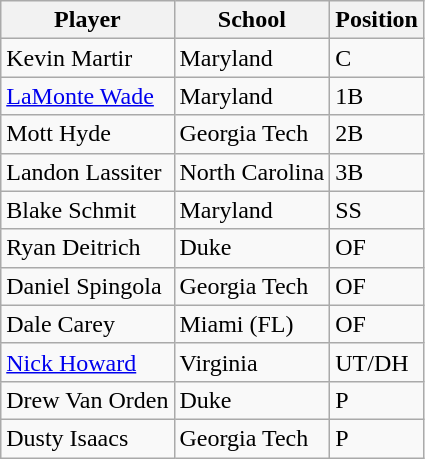<table class="wikitable">
<tr>
<th>Player</th>
<th>School</th>
<th>Position</th>
</tr>
<tr>
<td>Kevin Martir</td>
<td>Maryland</td>
<td>C</td>
</tr>
<tr>
<td><a href='#'>LaMonte Wade</a></td>
<td>Maryland</td>
<td>1B</td>
</tr>
<tr>
<td>Mott Hyde</td>
<td>Georgia Tech</td>
<td>2B</td>
</tr>
<tr>
<td>Landon Lassiter</td>
<td>North Carolina</td>
<td>3B</td>
</tr>
<tr>
<td>Blake Schmit</td>
<td>Maryland</td>
<td>SS</td>
</tr>
<tr>
<td>Ryan Deitrich</td>
<td>Duke</td>
<td>OF</td>
</tr>
<tr>
<td>Daniel Spingola</td>
<td>Georgia Tech</td>
<td>OF</td>
</tr>
<tr>
<td>Dale Carey</td>
<td>Miami (FL)</td>
<td>OF</td>
</tr>
<tr>
<td><a href='#'>Nick Howard</a></td>
<td>Virginia</td>
<td>UT/DH</td>
</tr>
<tr>
<td>Drew Van Orden</td>
<td>Duke</td>
<td>P</td>
</tr>
<tr>
<td>Dusty Isaacs</td>
<td>Georgia Tech</td>
<td>P</td>
</tr>
</table>
